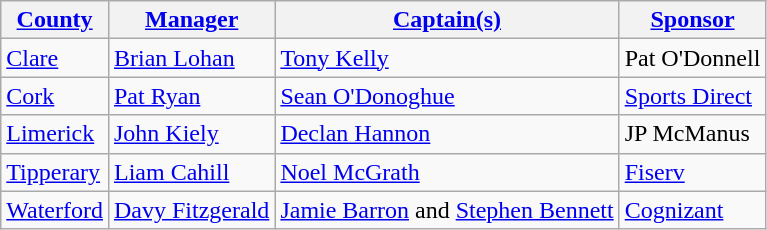<table class="wikitable">
<tr>
<th><a href='#'>County</a></th>
<th><a href='#'>Manager</a></th>
<th><a href='#'>Captain(s)</a></th>
<th><a href='#'>Sponsor</a></th>
</tr>
<tr>
<td> <a href='#'>Clare</a></td>
<td><a href='#'>Brian Lohan</a></td>
<td><a href='#'>Tony Kelly</a></td>
<td>Pat O'Donnell</td>
</tr>
<tr>
<td> <a href='#'>Cork</a></td>
<td><a href='#'>Pat Ryan</a></td>
<td><a href='#'>Sean O'Donoghue</a></td>
<td><a href='#'>Sports Direct</a></td>
</tr>
<tr>
<td> <a href='#'>Limerick</a></td>
<td><a href='#'>John Kiely</a></td>
<td><a href='#'>Declan Hannon</a></td>
<td>JP McManus</td>
</tr>
<tr>
<td> <a href='#'>Tipperary</a></td>
<td><a href='#'>Liam Cahill</a></td>
<td><a href='#'>Noel McGrath</a></td>
<td><a href='#'>Fiserv</a></td>
</tr>
<tr>
<td> <a href='#'>Waterford</a></td>
<td><a href='#'>Davy Fitzgerald</a></td>
<td><a href='#'>Jamie Barron</a> and <a href='#'>Stephen Bennett</a></td>
<td><a href='#'>Cognizant</a></td>
</tr>
</table>
